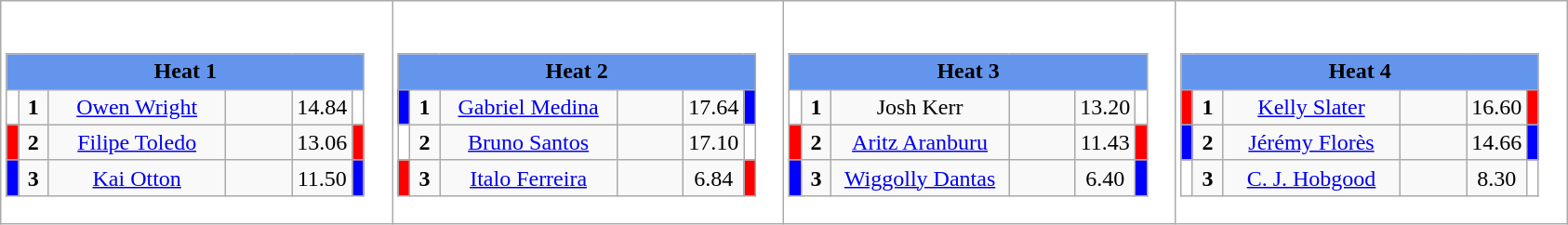<table class="wikitable" style="background:#fff;">
<tr>
<td><div><br><table class="wikitable">
<tr>
<td colspan="6"  style="text-align:center; background:#6495ed;"><strong>Heat 1</strong></td>
</tr>
<tr>
<td style="width:01px; background: #fff;"></td>
<td style="width:14px; text-align:center;"><strong>1</strong></td>
<td style="width:120px; text-align:center;"><a href='#'>Owen Wright</a></td>
<td style="width:40px; text-align:center;"></td>
<td style="width:20px; text-align:center;">14.84</td>
<td style="width:01px; background: #fff;"></td>
</tr>
<tr>
<td style="width:01px; background: #f00;"></td>
<td style="width:14px; text-align:center;"><strong>2</strong></td>
<td style="width:120px; text-align:center;"><a href='#'>Filipe Toledo</a></td>
<td style="width:40px; text-align:center;"></td>
<td style="width:20px; text-align:center;">13.06</td>
<td style="width:01px; background: #f00;"></td>
</tr>
<tr>
<td style="width:01px; background: #00f;"></td>
<td style="width:14px; text-align:center;"><strong>3</strong></td>
<td style="width:120px; text-align:center;"><a href='#'>Kai Otton</a></td>
<td style="width:40px; text-align:center;"></td>
<td style="width:20px; text-align:center;">11.50</td>
<td style="width:01px; background: #00f;"></td>
</tr>
</table>
</div></td>
<td><div><br><table class="wikitable">
<tr>
<td colspan="6"  style="text-align:center; background:#6495ed;"><strong>Heat 2</strong></td>
</tr>
<tr>
<td style="width:01px; background: #00f;"></td>
<td style="width:14px; text-align:center;"><strong>1</strong></td>
<td style="width:120px; text-align:center;"><a href='#'>Gabriel Medina</a></td>
<td style="width:40px; text-align:center;"></td>
<td style="width:20px; text-align:center;">17.64</td>
<td style="width:01px; background: #00f;"></td>
</tr>
<tr>
<td style="width:01px; background: #fff;"></td>
<td style="width:14px; text-align:center;"><strong>2</strong></td>
<td style="width:120px; text-align:center;"><a href='#'>Bruno Santos</a></td>
<td style="width:40px; text-align:center;"></td>
<td style="width:20px; text-align:center;">17.10</td>
<td style="width:01px; background: #fff;"></td>
</tr>
<tr>
<td style="width:01px; background: #f00;"></td>
<td style="width:14px; text-align:center;"><strong>3</strong></td>
<td style="width:120px; text-align:center;"><a href='#'>Italo Ferreira</a></td>
<td style="width:40px; text-align:center;"></td>
<td style="width:20px; text-align:center;">6.84</td>
<td style="width:01px; background: #f00;"></td>
</tr>
</table>
</div></td>
<td><div><br><table class="wikitable">
<tr>
<td colspan="6"  style="text-align:center; background:#6495ed;"><strong>Heat 3</strong></td>
</tr>
<tr>
<td style="width:01px; background: #fff;"></td>
<td style="width:14px; text-align:center;"><strong>1</strong></td>
<td style="width:120px; text-align:center;">Josh Kerr</td>
<td style="width:40px; text-align:center;"></td>
<td style="width:20px; text-align:center;">13.20</td>
<td style="width:01px; background: #fff;"></td>
</tr>
<tr>
<td style="width:01px; background: #f00;"></td>
<td style="width:14px; text-align:center;"><strong>2</strong></td>
<td style="width:120px; text-align:center;"><a href='#'>Aritz Aranburu</a></td>
<td style="width:40px; text-align:center;"></td>
<td style="width:20px; text-align:center;">11.43</td>
<td style="width:01px; background: #f00;"></td>
</tr>
<tr>
<td style="width:01px; background: #00f;"></td>
<td style="width:14px; text-align:center;"><strong>3</strong></td>
<td style="width:120px; text-align:center;"><a href='#'>Wiggolly Dantas</a></td>
<td style="width:40px; text-align:center;"></td>
<td style="width:20px; text-align:center;">6.40</td>
<td style="width:01px; background: #00f;"></td>
</tr>
</table>
</div></td>
<td><div><br><table class="wikitable">
<tr>
<td colspan="6"  style="text-align:center; background:#6495ed;"><strong>Heat 4</strong></td>
</tr>
<tr>
<td style="width:01px; background: #f00;"></td>
<td style="width:14px; text-align:center;"><strong>1</strong></td>
<td style="width:120px; text-align:center;"><a href='#'>Kelly Slater</a></td>
<td style="width:40px; text-align:center;"></td>
<td style="width:20px; text-align:center;">16.60</td>
<td style="width:01px; background: #f00;"></td>
</tr>
<tr>
<td style="width:01px; background: #00f;"></td>
<td style="width:14px; text-align:center;"><strong>2</strong></td>
<td style="width:120px; text-align:center;"><a href='#'>Jérémy Florès</a></td>
<td style="width:40px; text-align:center;"></td>
<td style="width:20px; text-align:center;">14.66</td>
<td style="width:01px; background: #00f;"></td>
</tr>
<tr>
<td style="width:01px; background: #fff;"></td>
<td style="width:14px; text-align:center;"><strong>3</strong></td>
<td style="width:120px; text-align:center;"><a href='#'>C. J. Hobgood</a></td>
<td style="width:40px; text-align:center;"></td>
<td style="width:20px; text-align:center;">8.30</td>
<td style="width:01px; background: #fff;"></td>
</tr>
</table>
</div></td>
</tr>
</table>
